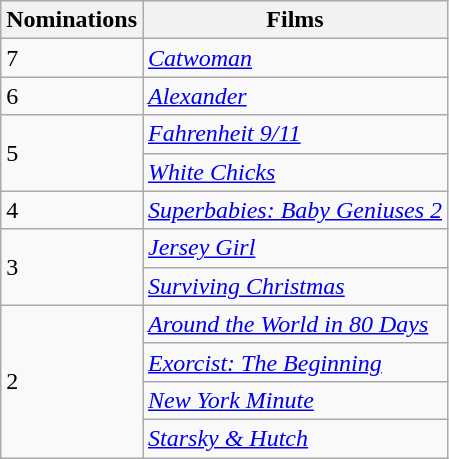<table class="wikitable">
<tr>
<th>Nominations</th>
<th>Films</th>
</tr>
<tr>
<td>7</td>
<td><a href='#'><em>Catwoman</em></a></td>
</tr>
<tr>
<td>6</td>
<td><a href='#'><em>Alexander</em></a></td>
</tr>
<tr>
<td rowspan="2">5</td>
<td><em><a href='#'>Fahrenheit 9/11</a></em></td>
</tr>
<tr>
<td><em><a href='#'>White Chicks</a></em></td>
</tr>
<tr>
<td>4</td>
<td><em><a href='#'>Superbabies: Baby Geniuses 2</a></em></td>
</tr>
<tr>
<td rowspan="2">3</td>
<td><a href='#'><em>Jersey Girl</em></a></td>
</tr>
<tr>
<td><em><a href='#'>Surviving Christmas</a></em></td>
</tr>
<tr>
<td rowspan="4">2</td>
<td><a href='#'><em>Around the World in 80 Days</em></a></td>
</tr>
<tr>
<td><em><a href='#'>Exorcist: The Beginning</a></em></td>
</tr>
<tr>
<td><a href='#'><em>New York Minute</em></a></td>
</tr>
<tr>
<td><a href='#'><em>Starsky & Hutch</em></a></td>
</tr>
</table>
